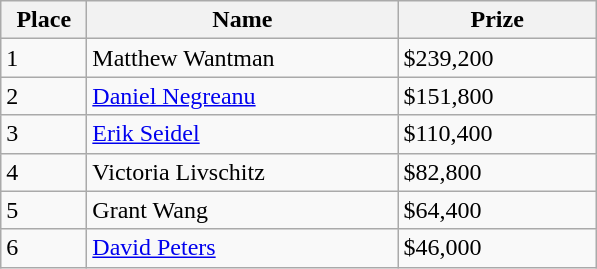<table class="wikitable">
<tr>
<th width="50">Place</th>
<th width="200">Name</th>
<th width="125">Prize</th>
</tr>
<tr>
<td>1</td>
<td> Matthew Wantman</td>
<td>$239,200</td>
</tr>
<tr>
<td>2</td>
<td> <a href='#'>Daniel Negreanu</a></td>
<td>$151,800</td>
</tr>
<tr>
<td>3</td>
<td> <a href='#'>Erik Seidel</a></td>
<td>$110,400</td>
</tr>
<tr>
<td>4</td>
<td> Victoria Livschitz</td>
<td>$82,800</td>
</tr>
<tr>
<td>5</td>
<td> Grant Wang</td>
<td>$64,400</td>
</tr>
<tr>
<td>6</td>
<td> <a href='#'>David Peters</a></td>
<td>$46,000</td>
</tr>
</table>
